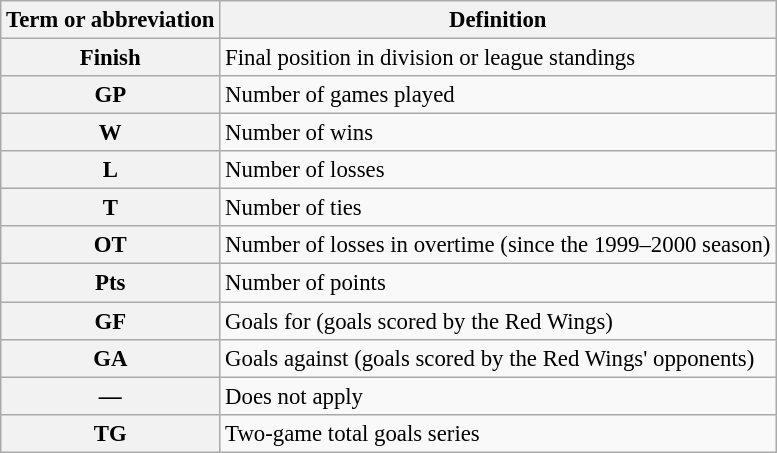<table class="wikitable" style="font-size:95%">
<tr>
<th scope="col">Term or abbreviation</th>
<th scope="col">Definition</th>
</tr>
<tr>
<th scope="row">Finish</th>
<td>Final position in division or league standings</td>
</tr>
<tr>
<th scope="row">GP</th>
<td>Number of games played</td>
</tr>
<tr>
<th scope="row">W</th>
<td>Number of wins</td>
</tr>
<tr>
<th scope="row">L</th>
<td>Number of losses</td>
</tr>
<tr>
<th scope="row">T</th>
<td>Number of ties</td>
</tr>
<tr>
<th scope="row">OT</th>
<td>Number of losses in overtime (since the 1999–2000 season)</td>
</tr>
<tr>
<th scope="row">Pts</th>
<td>Number of points</td>
</tr>
<tr>
<th scope="row">GF</th>
<td>Goals for (goals scored by the Red Wings)</td>
</tr>
<tr>
<th scope="row">GA</th>
<td>Goals against (goals scored by the Red Wings' opponents)</td>
</tr>
<tr>
<th scope="row">—</th>
<td>Does not apply</td>
</tr>
<tr>
<th scope = "row">TG</th>
<td>Two-game total goals series</td>
</tr>
</table>
